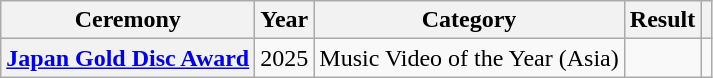<table class="wikitable plainrowheaders">
<tr>
<th scope="col">Ceremony</th>
<th scope="col">Year</th>
<th scope="col">Category</th>
<th scope="col">Result</th>
<th scope="col" class="unsortable"></th>
</tr>
<tr>
<th scope="row"><a href='#'>Japan Gold Disc Award</a></th>
<td>2025</td>
<td>Music Video of the Year (Asia)</td>
<td></td>
<td style="text-align:center"></td>
</tr>
</table>
